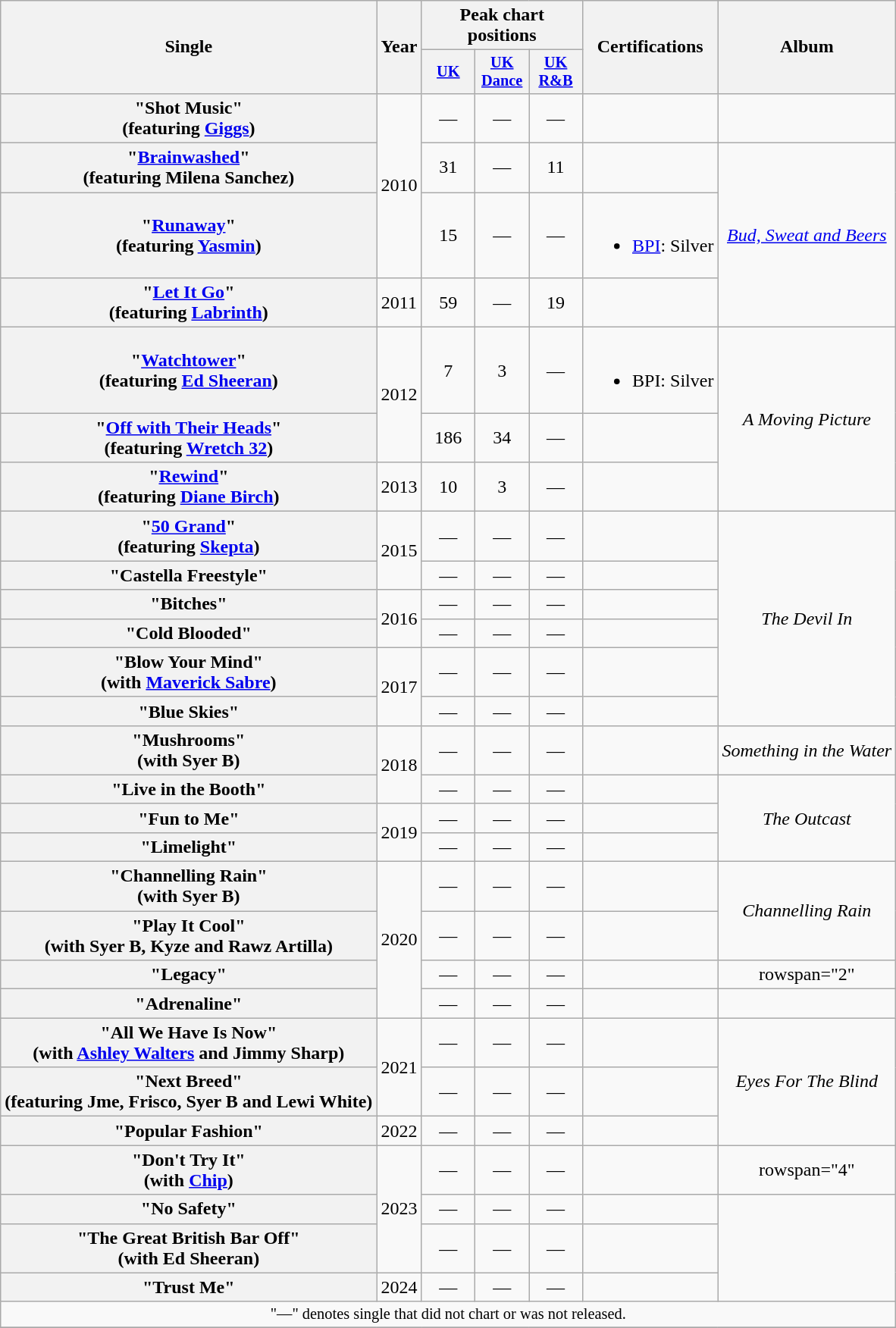<table class="wikitable plainrowheaders" style="text-align:center;">
<tr>
<th scope="col" rowspan="2">Single</th>
<th scope="col" rowspan="2">Year</th>
<th scope="col" colspan="3">Peak chart positions</th>
<th scope="col" rowspan="2">Certifications</th>
<th scope="col" rowspan="2">Album</th>
</tr>
<tr>
<th scope="col" style="width:3em;font-size:85%;"><a href='#'>UK</a><br></th>
<th scope="col" style="width:3em;font-size:85%;"><a href='#'>UK<br>Dance</a><br></th>
<th scope="col" style="width:3em;font-size:85%;"><a href='#'>UK<br>R&B</a><br></th>
</tr>
<tr>
<th scope="row">"Shot Music"<br><span>(featuring <a href='#'>Giggs</a>)</span></th>
<td rowspan="3">2010</td>
<td>—</td>
<td>—</td>
<td>—</td>
<td></td>
<td></td>
</tr>
<tr>
<th scope="row">"<a href='#'>Brainwashed</a>"<br><span>(featuring Milena Sanchez)</span></th>
<td>31</td>
<td>—</td>
<td>11</td>
<td></td>
<td rowspan="3"><em><a href='#'>Bud, Sweat and Beers</a></em></td>
</tr>
<tr>
<th scope="row">"<a href='#'>Runaway</a>"<br><span>(featuring <a href='#'>Yasmin</a>)</span></th>
<td>15</td>
<td>—</td>
<td>—</td>
<td><br><ul><li><a href='#'>BPI</a>: Silver</li></ul></td>
</tr>
<tr>
<th scope="row">"<a href='#'>Let It Go</a>"<br><span>(featuring <a href='#'>Labrinth</a>)</span></th>
<td rowspan="1">2011</td>
<td>59</td>
<td>—</td>
<td>19</td>
<td></td>
</tr>
<tr>
<th scope="row">"<a href='#'>Watchtower</a>"<br><span>(featuring <a href='#'>Ed Sheeran</a>)</span></th>
<td rowspan="2">2012</td>
<td>7</td>
<td>3</td>
<td>—</td>
<td><br><ul><li>BPI: Silver</li></ul></td>
<td rowspan="3"><em>A Moving Picture</em></td>
</tr>
<tr>
<th scope="row">"<a href='#'>Off with Their Heads</a>"<br><span>(featuring <a href='#'>Wretch 32</a>)</span></th>
<td>186</td>
<td>34</td>
<td>—</td>
<td></td>
</tr>
<tr>
<th scope="row">"<a href='#'>Rewind</a>"<br><span>(featuring <a href='#'>Diane Birch</a>)</span></th>
<td rowspan="1">2013</td>
<td>10</td>
<td>3</td>
<td>—</td>
<td></td>
</tr>
<tr>
<th scope="row">"<a href='#'>50 Grand</a>"<br><span>(featuring <a href='#'>Skepta</a>)</span></th>
<td rowspan="2">2015</td>
<td>—</td>
<td>—</td>
<td>—</td>
<td></td>
<td rowspan="6"><em>The Devil In</em></td>
</tr>
<tr>
<th scope="row">"Castella Freestyle"</th>
<td>—</td>
<td>—</td>
<td>—</td>
<td></td>
</tr>
<tr>
<th scope="row">"Bitches"</th>
<td rowspan="2">2016</td>
<td>—</td>
<td>—</td>
<td>—</td>
<td></td>
</tr>
<tr>
<th scope="row">"Cold Blooded"</th>
<td>—</td>
<td>—</td>
<td>—</td>
<td></td>
</tr>
<tr>
<th scope="row">"Blow Your Mind"<br><span>(with <a href='#'>Maverick Sabre</a>)</span></th>
<td rowspan="2">2017</td>
<td>—</td>
<td>—</td>
<td>—</td>
<td></td>
</tr>
<tr>
<th scope="row">"Blue Skies"</th>
<td>—</td>
<td>—</td>
<td>—</td>
<td></td>
</tr>
<tr>
<th scope="row">"Mushrooms"<br><span>(with Syer B)</span></th>
<td rowspan="2">2018</td>
<td>—</td>
<td>—</td>
<td>—</td>
<td></td>
<td><em>Something in the Water</em></td>
</tr>
<tr>
<th scope="row">"Live in the Booth"</th>
<td>—</td>
<td>—</td>
<td>—</td>
<td></td>
<td rowspan="3"><em>The Outcast</em></td>
</tr>
<tr>
<th scope="row">"Fun to Me"</th>
<td rowspan="2">2019</td>
<td>—</td>
<td>—</td>
<td>—</td>
<td></td>
</tr>
<tr>
<th scope="row">"Limelight"</th>
<td>—</td>
<td>—</td>
<td>—</td>
<td></td>
</tr>
<tr>
<th scope="row">"Channelling Rain"<br><span>(with Syer B)</span></th>
<td rowspan="4">2020</td>
<td>—</td>
<td>—</td>
<td>—</td>
<td></td>
<td rowspan="2"><em>Channelling Rain</em></td>
</tr>
<tr>
<th scope="row">"Play It Cool"<br><span>(with Syer B, Kyze and Rawz Artilla)</span></th>
<td>—</td>
<td>—</td>
<td>—</td>
<td></td>
</tr>
<tr>
<th scope="row">"Legacy"<br></th>
<td>—</td>
<td>—</td>
<td>—</td>
<td></td>
<td>rowspan="2" </td>
</tr>
<tr>
<th scope="row">"Adrenaline"<br></th>
<td>—</td>
<td>—</td>
<td>—</td>
<td></td>
</tr>
<tr>
<th scope="row">"All We Have Is Now"<br><span>(with <a href='#'>Ashley 
Walters</a> and Jimmy Sharp)</span></th>
<td rowspan="2">2021</td>
<td>—</td>
<td>—</td>
<td>—</td>
<td></td>
<td rowspan="3"><em>Eyes For The Blind</em></td>
</tr>
<tr>
<th scope="row">"Next Breed"<br><span>(featuring Jme, Frisco, Syer B and Lewi White)</span></th>
<td>—</td>
<td>—</td>
<td>—</td>
<td></td>
</tr>
<tr>
<th scope="row">"Popular Fashion"</th>
<td>2022</td>
<td>—</td>
<td>—</td>
<td>—</td>
<td></td>
</tr>
<tr>
<th scope="row">"Don't Try It"<br><span>(with <a href='#'>Chip</a>)</span></th>
<td rowspan="3">2023</td>
<td>—</td>
<td>—</td>
<td>—</td>
<td></td>
<td>rowspan="4" </td>
</tr>
<tr>
<th scope="row">"No Safety"</th>
<td>—</td>
<td>—</td>
<td>—</td>
<td></td>
</tr>
<tr>
<th scope="row">"The Great British Bar Off"<br><span>(with Ed Sheeran)</span></th>
<td>—</td>
<td>—</td>
<td>—</td>
<td></td>
</tr>
<tr>
<th scope="row">"Trust Me"<br></th>
<td>2024</td>
<td>—</td>
<td>—</td>
<td>—</td>
<td></td>
</tr>
<tr>
<td colspan="14" style="font-size:85%">"—" denotes single that did not chart or was not released.</td>
</tr>
<tr>
</tr>
</table>
